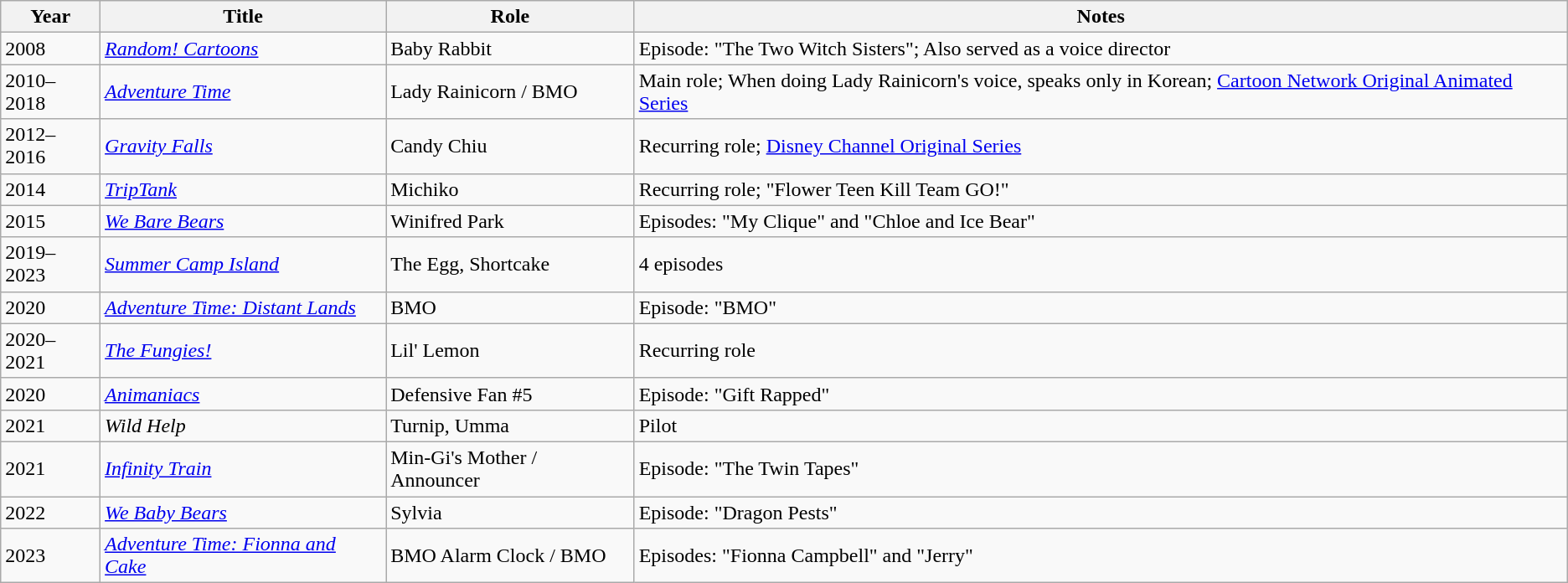<table class="wikitable sortable">
<tr>
<th>Year</th>
<th>Title</th>
<th>Role</th>
<th class="unsortable">Notes</th>
</tr>
<tr>
<td>2008</td>
<td><em><a href='#'>Random! Cartoons</a></em></td>
<td>Baby Rabbit</td>
<td>Episode: "The Two Witch Sisters"; Also served as a voice director</td>
</tr>
<tr>
<td>2010–2018</td>
<td><em><a href='#'>Adventure Time</a></em></td>
<td>Lady Rainicorn / BMO</td>
<td>Main role; When doing Lady Rainicorn's voice, speaks only in Korean; <a href='#'>Cartoon Network Original Animated Series</a></td>
</tr>
<tr>
<td>2012–2016</td>
<td><em><a href='#'>Gravity Falls</a></em></td>
<td>Candy Chiu</td>
<td>Recurring role; <a href='#'>Disney Channel Original Series</a></td>
</tr>
<tr>
<td>2014</td>
<td><em><a href='#'>TripTank</a></em></td>
<td>Michiko</td>
<td>Recurring role; "Flower Teen Kill Team GO!"</td>
</tr>
<tr>
<td>2015</td>
<td><em><a href='#'>We Bare Bears</a></em></td>
<td>Winifred Park</td>
<td>Episodes: "My Clique" and "Chloe and Ice Bear"</td>
</tr>
<tr>
<td>2019–2023</td>
<td><em><a href='#'>Summer Camp Island</a></em></td>
<td>The Egg, Shortcake</td>
<td>4 episodes</td>
</tr>
<tr>
<td>2020</td>
<td><em><a href='#'>Adventure Time: Distant Lands</a></em></td>
<td>BMO</td>
<td>Episode: "BMO"</td>
</tr>
<tr>
<td>2020–2021</td>
<td><em><a href='#'>The Fungies!</a></em></td>
<td>Lil' Lemon</td>
<td>Recurring role</td>
</tr>
<tr>
<td>2020</td>
<td><em><a href='#'>Animaniacs</a></em></td>
<td>Defensive Fan #5</td>
<td>Episode: "Gift Rapped"</td>
</tr>
<tr>
<td>2021</td>
<td><em>Wild Help</em></td>
<td>Turnip, Umma</td>
<td>Pilot</td>
</tr>
<tr>
<td>2021</td>
<td><em><a href='#'>Infinity Train</a></em></td>
<td>Min-Gi's Mother / Announcer</td>
<td>Episode: "The Twin Tapes"</td>
</tr>
<tr>
<td>2022</td>
<td><em><a href='#'>We Baby Bears</a></em></td>
<td>Sylvia</td>
<td>Episode: "Dragon Pests"</td>
</tr>
<tr>
<td>2023</td>
<td><em><a href='#'>Adventure Time: Fionna and Cake</a></em></td>
<td>BMO Alarm Clock / BMO</td>
<td>Episodes: "Fionna Campbell" and "Jerry"</td>
</tr>
</table>
